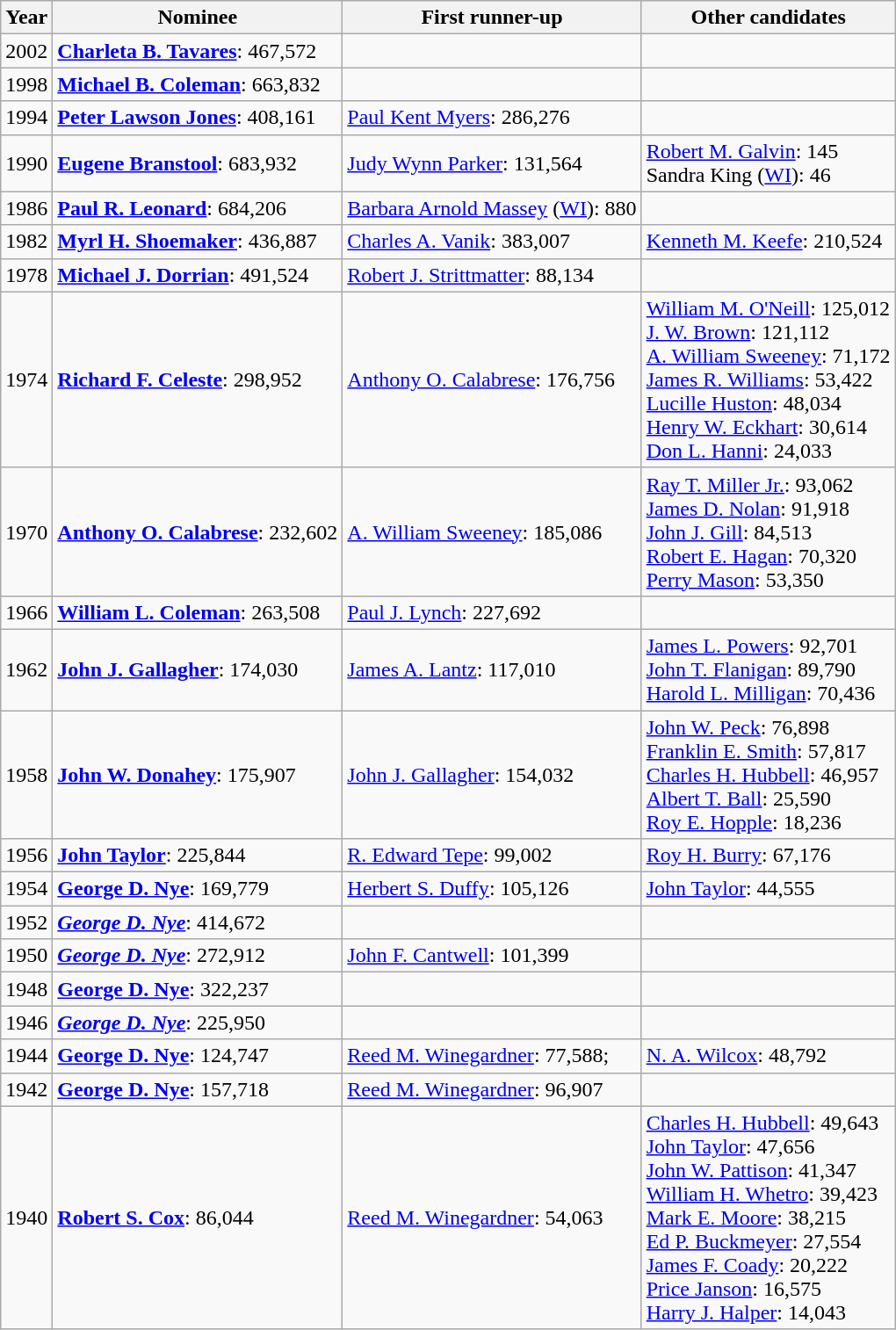<table class="wikitable">
<tr>
<th>Year</th>
<th>Nominee</th>
<th>First runner-up</th>
<th>Other candidates</th>
</tr>
<tr>
<td>2002</td>
<td><strong><a href='#'>Charleta B. Tavares</a></strong>: 467,572</td>
<td> </td>
<td> </td>
</tr>
<tr>
<td>1998</td>
<td><strong><a href='#'>Michael B. Coleman</a></strong>: 663,832</td>
<td> </td>
<td> </td>
</tr>
<tr>
<td>1994</td>
<td><strong><a href='#'>Peter Lawson Jones</a></strong>: 408,161</td>
<td><a href='#'>Paul Kent Myers</a>: 286,276</td>
<td> </td>
</tr>
<tr>
<td>1990</td>
<td><strong><a href='#'>Eugene Branstool</a></strong>: 683,932</td>
<td><a href='#'>Judy Wynn Parker</a>: 131,564</td>
<td><a href='#'>Robert M. Galvin</a>: 145<br>Sandra King (<a href='#'>WI</a>): 46</td>
</tr>
<tr>
<td>1986</td>
<td><strong><a href='#'>Paul R. Leonard</a></strong>: 684,206</td>
<td><a href='#'>Barbara Arnold Massey</a> (<a href='#'>WI</a>): 880</td>
<td> </td>
</tr>
<tr>
<td>1982</td>
<td><strong><a href='#'>Myrl H. Shoemaker</a></strong>: 436,887</td>
<td><a href='#'>Charles A. Vanik</a>: 383,007</td>
<td><a href='#'>Kenneth M. Keefe</a>: 210,524</td>
</tr>
<tr>
<td>1978</td>
<td><strong><a href='#'>Michael J. Dorrian</a></strong>: 491,524</td>
<td><a href='#'>Robert J. Strittmatter</a>: 88,134</td>
<td> </td>
</tr>
<tr>
<td>1974</td>
<td><strong><a href='#'>Richard F. Celeste</a></strong>: 298,952</td>
<td><a href='#'>Anthony O. Calabrese</a>: 176,756</td>
<td><a href='#'>William M. O'Neill</a>: 125,012<br><a href='#'>J. W. Brown</a>: 121,112<br><a href='#'>A. William Sweeney</a>: 71,172<br><a href='#'>James R. Williams</a>: 53,422<br><a href='#'>Lucille Huston</a>: 48,034<br><a href='#'>Henry W. Eckhart</a>: 30,614<br><a href='#'>Don L. Hanni</a>: 24,033</td>
</tr>
<tr>
<td>1970</td>
<td><strong><a href='#'>Anthony O. Calabrese</a></strong>: 232,602</td>
<td><a href='#'>A. William Sweeney</a>: 185,086</td>
<td><a href='#'>Ray T. Miller Jr.</a>: 93,062<br><a href='#'>James D. Nolan</a>: 91,918<br><a href='#'>John J. Gill</a>: 84,513<br><a href='#'>Robert E. Hagan</a>: 70,320<br><a href='#'>Perry Mason</a>: 53,350</td>
</tr>
<tr>
<td>1966</td>
<td><strong><a href='#'>William L. Coleman</a></strong>: 263,508</td>
<td><a href='#'>Paul J. Lynch</a>: 227,692</td>
<td> </td>
</tr>
<tr>
<td>1962</td>
<td><strong><a href='#'>John J. Gallagher</a></strong>: 174,030</td>
<td><a href='#'>James A. Lantz</a>: 117,010</td>
<td><a href='#'>James L. Powers</a>: 92,701<br><a href='#'>John T. Flanigan</a>: 89,790<br><a href='#'>Harold L. Milligan</a>: 70,436</td>
</tr>
<tr>
<td>1958</td>
<td><strong><a href='#'>John W. Donahey</a></strong>: 175,907</td>
<td><a href='#'>John J. Gallagher</a>: 154,032</td>
<td><a href='#'>John W. Peck</a>: 76,898<br><a href='#'>Franklin E. Smith</a>: 57,817<br><a href='#'>Charles H. Hubbell</a>: 46,957<br><a href='#'>Albert T. Ball</a>: 25,590<br><a href='#'>Roy E. Hopple</a>: 18,236</td>
</tr>
<tr>
<td>1956</td>
<td><strong><a href='#'>John Taylor</a></strong>: 225,844</td>
<td><a href='#'>R. Edward Tepe</a>: 99,002</td>
<td><a href='#'>Roy H. Burry</a>: 67,176</td>
</tr>
<tr>
<td>1954</td>
<td><strong><a href='#'>George D. Nye</a></strong>: 169,779</td>
<td><a href='#'>Herbert S. Duffy</a>: 105,126</td>
<td><a href='#'>John Taylor</a>: 44,555</td>
</tr>
<tr>
<td>1952</td>
<td><strong><em><a href='#'>George D. Nye</a></em></strong>: 414,672</td>
<td> </td>
<td> </td>
</tr>
<tr>
<td>1950</td>
<td><strong><em><a href='#'>George D. Nye</a></em></strong>: 272,912</td>
<td><a href='#'>John F. Cantwell</a>: 101,399</td>
<td> </td>
</tr>
<tr>
<td>1948</td>
<td><strong><a href='#'>George D. Nye</a></strong>: 322,237</td>
<td> </td>
<td> </td>
</tr>
<tr>
<td>1946</td>
<td><strong><em><a href='#'>George D. Nye</a></em></strong>: 225,950</td>
<td> </td>
<td> </td>
</tr>
<tr>
<td>1944</td>
<td><strong><a href='#'>George D. Nye</a></strong>: 124,747</td>
<td><a href='#'>Reed M. Winegardner</a>: 77,588;</td>
<td><a href='#'>N. A. Wilcox</a>: 48,792</td>
</tr>
<tr>
<td>1942</td>
<td><strong><a href='#'>George D. Nye</a></strong>: 157,718</td>
<td><a href='#'>Reed M. Winegardner</a>: 96,907</td>
<td> </td>
</tr>
<tr>
<td>1940</td>
<td><strong><a href='#'>Robert S. Cox</a></strong>: 86,044</td>
<td><a href='#'>Reed M. Winegardner</a>: 54,063</td>
<td><a href='#'>Charles H. Hubbell</a>: 49,643<br><a href='#'>John Taylor</a>: 47,656<br><a href='#'>John W. Pattison</a>: 41,347<br><a href='#'>William H. Whetro</a>: 39,423<br><a href='#'>Mark E. Moore</a>: 38,215<br><a href='#'>Ed P. Buckmeyer</a>: 27,554<br><a href='#'>James F. Coady</a>: 20,222<br><a href='#'>Price Janson</a>: 16,575<br><a href='#'>Harry J. Halper</a>: 14,043</td>
</tr>
</table>
